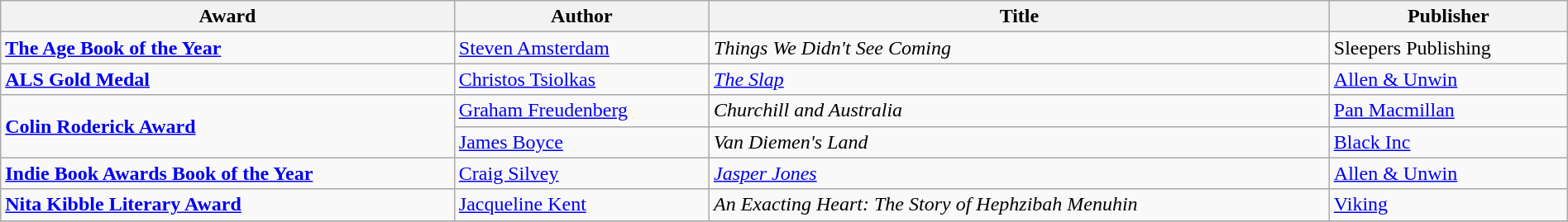<table class="wikitable" width=100%>
<tr>
<th>Award</th>
<th>Author</th>
<th>Title</th>
<th>Publisher</th>
</tr>
<tr>
<td><strong><a href='#'>The Age Book of the Year</a></strong></td>
<td><a href='#'>Steven Amsterdam</a></td>
<td><em>Things We Didn't See Coming</em></td>
<td>Sleepers Publishing</td>
</tr>
<tr>
<td><strong><a href='#'>ALS Gold Medal</a></strong></td>
<td><a href='#'>Christos Tsiolkas</a></td>
<td><em><a href='#'>The Slap</a></em></td>
<td><a href='#'>Allen & Unwin</a></td>
</tr>
<tr>
<td rowspan=2><strong><a href='#'>Colin Roderick Award</a></strong></td>
<td><a href='#'>Graham Freudenberg</a></td>
<td><em>Churchill and Australia</em></td>
<td><a href='#'>Pan Macmillan</a></td>
</tr>
<tr>
<td><a href='#'>James Boyce</a></td>
<td><em>Van Diemen's Land</em></td>
<td><a href='#'>Black Inc</a></td>
</tr>
<tr>
<td><strong><a href='#'>Indie Book Awards Book of the Year</a></strong></td>
<td><a href='#'>Craig Silvey</a></td>
<td><em><a href='#'>Jasper Jones</a></em></td>
<td><a href='#'>Allen & Unwin</a></td>
</tr>
<tr>
<td><strong><a href='#'>Nita Kibble Literary Award</a></strong></td>
<td><a href='#'>Jacqueline Kent</a></td>
<td><em>An Exacting Heart: The Story of Hephzibah Menuhin</em></td>
<td><a href='#'>Viking</a></td>
</tr>
<tr>
</tr>
</table>
